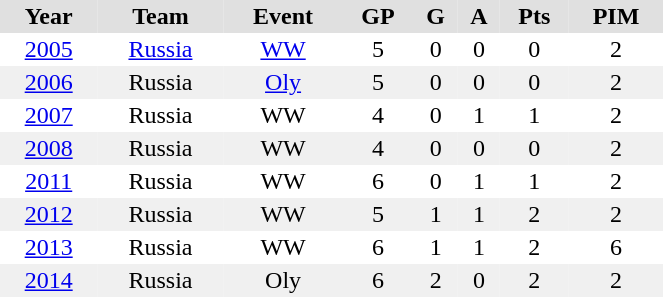<table BORDER="0" CELLPADDING="2" CELLSPACING="0" width="35%">
<tr ALIGN="center" bgcolor="#e0e0e0">
<th>Year</th>
<th>Team</th>
<th>Event</th>
<th>GP</th>
<th>G</th>
<th>A</th>
<th>Pts</th>
<th>PIM</th>
</tr>
<tr ALIGN="center">
<td><a href='#'>2005</a></td>
<td><a href='#'>Russia</a></td>
<td><a href='#'>WW</a></td>
<td>5</td>
<td>0</td>
<td>0</td>
<td>0</td>
<td>2</td>
</tr>
<tr ALIGN="center" bgcolor="#f0f0f0">
<td><a href='#'>2006</a></td>
<td>Russia</td>
<td><a href='#'>Oly</a></td>
<td>5</td>
<td>0</td>
<td>0</td>
<td>0</td>
<td>2</td>
</tr>
<tr ALIGN="center">
<td><a href='#'>2007</a></td>
<td>Russia</td>
<td>WW</td>
<td>4</td>
<td>0</td>
<td>1</td>
<td>1</td>
<td>2</td>
</tr>
<tr ALIGN="center" bgcolor="#f0f0f0">
<td><a href='#'>2008</a></td>
<td>Russia</td>
<td>WW</td>
<td>4</td>
<td>0</td>
<td>0</td>
<td>0</td>
<td>2</td>
</tr>
<tr ALIGN="center">
<td><a href='#'>2011</a></td>
<td>Russia</td>
<td>WW</td>
<td>6</td>
<td>0</td>
<td>1</td>
<td>1</td>
<td>2</td>
</tr>
<tr ALIGN="center" bgcolor="#f0f0f0">
<td><a href='#'>2012</a></td>
<td>Russia</td>
<td>WW</td>
<td>5</td>
<td>1</td>
<td>1</td>
<td>2</td>
<td>2</td>
</tr>
<tr ALIGN="center">
<td><a href='#'>2013</a></td>
<td>Russia</td>
<td>WW</td>
<td>6</td>
<td>1</td>
<td>1</td>
<td>2</td>
<td>6</td>
</tr>
<tr ALIGN="center" bgcolor="#f0f0f0">
<td><a href='#'>2014</a></td>
<td>Russia</td>
<td>Oly</td>
<td>6</td>
<td>2</td>
<td>0</td>
<td>2</td>
<td>2</td>
</tr>
</table>
